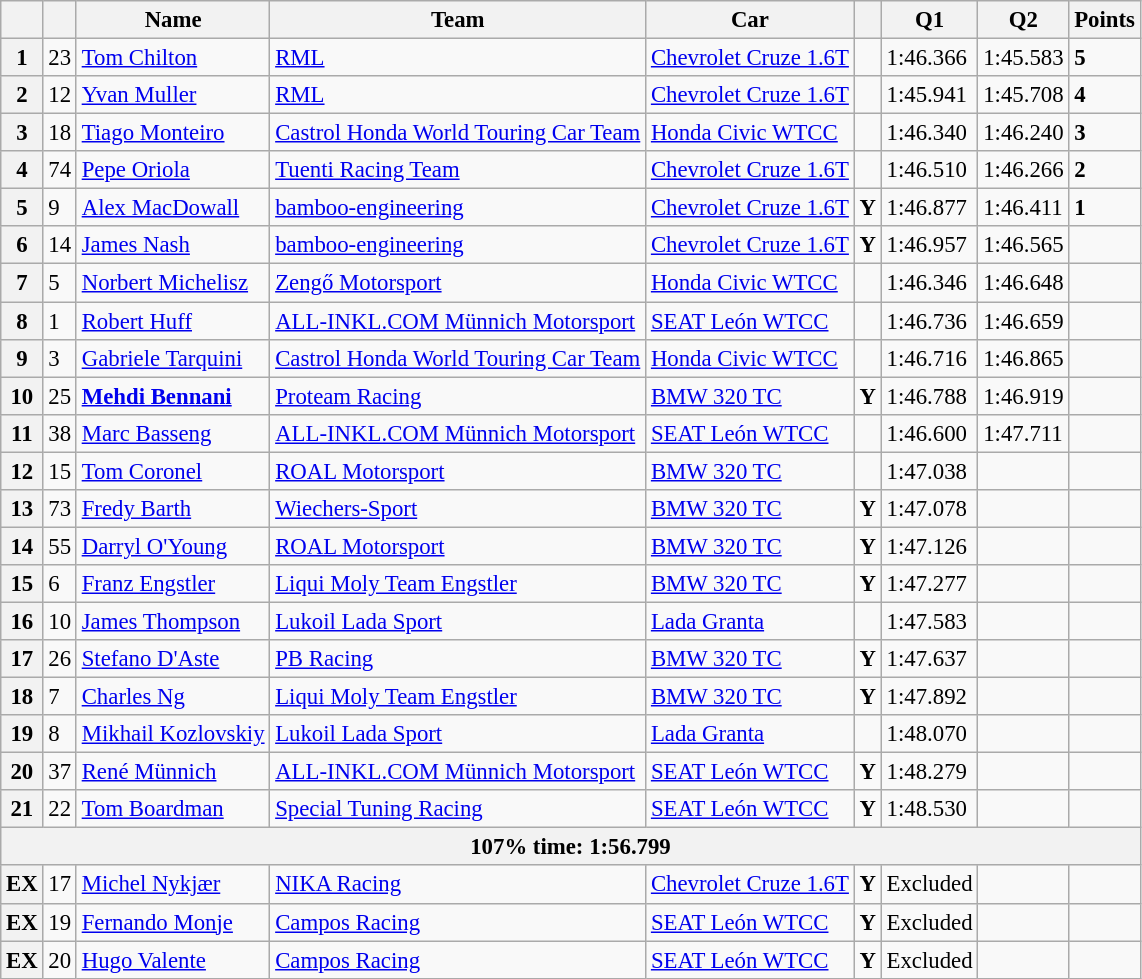<table class="wikitable sortable" style="font-size: 95%;">
<tr>
<th></th>
<th></th>
<th>Name</th>
<th>Team</th>
<th>Car</th>
<th></th>
<th>Q1</th>
<th>Q2</th>
<th>Points</th>
</tr>
<tr>
<th>1</th>
<td>23</td>
<td> <a href='#'>Tom Chilton</a></td>
<td><a href='#'>RML</a></td>
<td><a href='#'>Chevrolet Cruze 1.6T</a></td>
<td></td>
<td>1:46.366</td>
<td>1:45.583</td>
<td><strong>5</strong></td>
</tr>
<tr>
<th>2</th>
<td>12</td>
<td> <a href='#'>Yvan Muller</a></td>
<td><a href='#'>RML</a></td>
<td><a href='#'>Chevrolet Cruze 1.6T</a></td>
<td></td>
<td>1:45.941</td>
<td>1:45.708</td>
<td><strong>4</strong></td>
</tr>
<tr>
<th>3</th>
<td>18</td>
<td> <a href='#'>Tiago Monteiro</a></td>
<td><a href='#'>Castrol Honda World Touring Car Team</a></td>
<td><a href='#'>Honda Civic WTCC</a></td>
<td></td>
<td>1:46.340</td>
<td>1:46.240</td>
<td><strong>3</strong></td>
</tr>
<tr>
<th>4</th>
<td>74</td>
<td> <a href='#'>Pepe Oriola</a></td>
<td><a href='#'>Tuenti Racing Team</a></td>
<td><a href='#'>Chevrolet Cruze 1.6T</a></td>
<td></td>
<td>1:46.510</td>
<td>1:46.266</td>
<td><strong>2</strong></td>
</tr>
<tr>
<th>5</th>
<td>9</td>
<td> <a href='#'>Alex MacDowall</a></td>
<td><a href='#'>bamboo-engineering</a></td>
<td><a href='#'>Chevrolet Cruze 1.6T</a></td>
<td align=center><strong><span>Y</span></strong></td>
<td>1:46.877</td>
<td>1:46.411</td>
<td><strong>1</strong></td>
</tr>
<tr>
<th>6</th>
<td>14</td>
<td> <a href='#'>James Nash</a></td>
<td><a href='#'>bamboo-engineering</a></td>
<td><a href='#'>Chevrolet Cruze 1.6T</a></td>
<td align=center><strong><span>Y</span></strong></td>
<td>1:46.957</td>
<td>1:46.565</td>
<td></td>
</tr>
<tr>
<th>7</th>
<td>5</td>
<td> <a href='#'>Norbert Michelisz</a></td>
<td><a href='#'>Zengő Motorsport</a></td>
<td><a href='#'>Honda Civic WTCC</a></td>
<td></td>
<td>1:46.346</td>
<td>1:46.648</td>
<td></td>
</tr>
<tr>
<th>8</th>
<td>1</td>
<td> <a href='#'>Robert Huff</a></td>
<td><a href='#'>ALL-INKL.COM Münnich Motorsport</a></td>
<td><a href='#'>SEAT León WTCC</a></td>
<td></td>
<td>1:46.736</td>
<td>1:46.659</td>
<td></td>
</tr>
<tr>
<th>9</th>
<td>3</td>
<td> <a href='#'>Gabriele Tarquini</a></td>
<td><a href='#'>Castrol Honda World Touring Car Team</a></td>
<td><a href='#'>Honda Civic WTCC</a></td>
<td></td>
<td>1:46.716</td>
<td>1:46.865</td>
<td></td>
</tr>
<tr>
<th>10</th>
<td>25</td>
<td> <strong><a href='#'>Mehdi Bennani</a></strong></td>
<td><a href='#'>Proteam Racing</a></td>
<td><a href='#'>BMW 320 TC</a></td>
<td align=center><strong><span>Y</span></strong></td>
<td>1:46.788</td>
<td>1:46.919</td>
<td></td>
</tr>
<tr>
<th>11</th>
<td>38</td>
<td> <a href='#'>Marc Basseng</a></td>
<td><a href='#'>ALL-INKL.COM Münnich Motorsport</a></td>
<td><a href='#'>SEAT León WTCC</a></td>
<td></td>
<td>1:46.600</td>
<td>1:47.711</td>
<td></td>
</tr>
<tr>
<th>12</th>
<td>15</td>
<td> <a href='#'>Tom Coronel</a></td>
<td><a href='#'>ROAL Motorsport</a></td>
<td><a href='#'>BMW 320 TC</a></td>
<td></td>
<td>1:47.038</td>
<td></td>
<td></td>
</tr>
<tr>
<th>13</th>
<td>73</td>
<td> <a href='#'>Fredy Barth</a></td>
<td><a href='#'>Wiechers-Sport</a></td>
<td><a href='#'>BMW 320 TC</a></td>
<td align=center><strong><span>Y</span></strong></td>
<td>1:47.078</td>
<td></td>
<td></td>
</tr>
<tr>
<th>14</th>
<td>55</td>
<td> <a href='#'>Darryl O'Young</a></td>
<td><a href='#'>ROAL Motorsport</a></td>
<td><a href='#'>BMW 320 TC</a></td>
<td align=center><strong><span>Y</span></strong></td>
<td>1:47.126</td>
<td></td>
<td></td>
</tr>
<tr>
<th>15</th>
<td>6</td>
<td> <a href='#'>Franz Engstler</a></td>
<td><a href='#'>Liqui Moly Team Engstler</a></td>
<td><a href='#'>BMW 320 TC</a></td>
<td align=center><strong><span>Y</span></strong></td>
<td>1:47.277</td>
<td></td>
<td></td>
</tr>
<tr>
<th>16</th>
<td>10</td>
<td> <a href='#'>James Thompson</a></td>
<td><a href='#'>Lukoil Lada Sport</a></td>
<td><a href='#'>Lada Granta</a></td>
<td></td>
<td>1:47.583</td>
<td></td>
<td></td>
</tr>
<tr>
<th>17</th>
<td>26</td>
<td> <a href='#'>Stefano D'Aste</a></td>
<td><a href='#'>PB Racing</a></td>
<td><a href='#'>BMW 320 TC</a></td>
<td align=center><strong><span>Y</span></strong></td>
<td>1:47.637</td>
<td></td>
<td></td>
</tr>
<tr>
<th>18</th>
<td>7</td>
<td> <a href='#'>Charles Ng</a></td>
<td><a href='#'>Liqui Moly Team Engstler</a></td>
<td><a href='#'>BMW 320 TC</a></td>
<td align=center><strong><span>Y</span></strong></td>
<td>1:47.892</td>
<td></td>
<td></td>
</tr>
<tr>
<th>19</th>
<td>8</td>
<td> <a href='#'>Mikhail Kozlovskiy</a></td>
<td><a href='#'>Lukoil Lada Sport</a></td>
<td><a href='#'>Lada Granta</a></td>
<td></td>
<td>1:48.070</td>
<td></td>
<td></td>
</tr>
<tr>
<th>20</th>
<td>37</td>
<td> <a href='#'>René Münnich</a></td>
<td><a href='#'>ALL-INKL.COM Münnich Motorsport</a></td>
<td><a href='#'>SEAT León WTCC</a></td>
<td align=center><strong><span>Y</span></strong></td>
<td>1:48.279</td>
<td></td>
<td></td>
</tr>
<tr>
<th>21</th>
<td>22</td>
<td> <a href='#'>Tom Boardman</a></td>
<td><a href='#'>Special Tuning Racing</a></td>
<td><a href='#'>SEAT León WTCC</a></td>
<td align=center><strong><span>Y</span></strong></td>
<td>1:48.530</td>
<td></td>
<td></td>
</tr>
<tr>
<th colspan=9>107% time: 1:56.799</th>
</tr>
<tr>
<th>EX</th>
<td>17</td>
<td> <a href='#'>Michel Nykjær</a></td>
<td><a href='#'>NIKA Racing</a></td>
<td><a href='#'>Chevrolet Cruze 1.6T</a></td>
<td align=center><strong><span>Y</span></strong></td>
<td>Excluded</td>
<td></td>
<td></td>
</tr>
<tr>
<th>EX</th>
<td>19</td>
<td> <a href='#'>Fernando Monje</a></td>
<td><a href='#'>Campos Racing</a></td>
<td><a href='#'>SEAT León WTCC</a></td>
<td align=center><strong><span>Y</span></strong></td>
<td>Excluded</td>
<td></td>
<td></td>
</tr>
<tr>
<th>EX</th>
<td>20</td>
<td> <a href='#'>Hugo Valente</a></td>
<td><a href='#'>Campos Racing</a></td>
<td><a href='#'>SEAT León WTCC</a></td>
<td align=center><strong><span>Y</span></strong></td>
<td>Excluded</td>
<td></td>
<td></td>
</tr>
</table>
